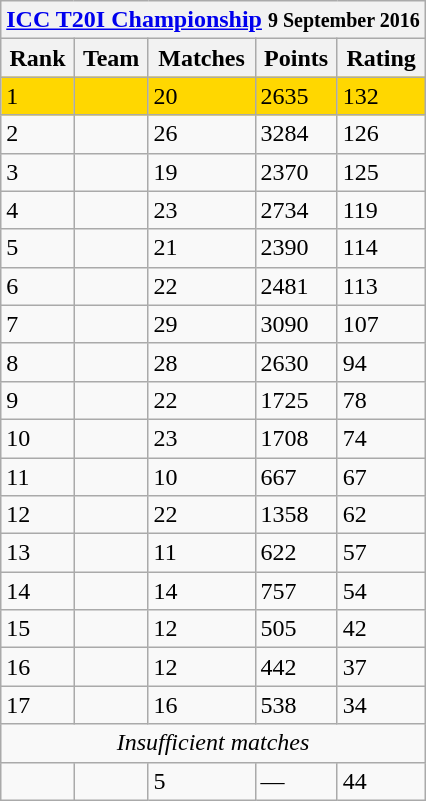<table class="wikitable" stp;">
<tr>
<th colspan="5"><a href='#'>ICC T20I Championship</a> <small>9 September 2016</small></th>
</tr>
<tr>
<th>Rank</th>
<th>Team</th>
<th>Matches</th>
<th>Points</th>
<th>Rating</th>
</tr>
<tr style="background:gold">
<td>1</td>
<td style="text-align:left;"></td>
<td>20</td>
<td>2635</td>
<td>132</td>
</tr>
<tr>
<td>2</td>
<td style="text-align:left;"></td>
<td>26</td>
<td>3284</td>
<td>126</td>
</tr>
<tr>
<td>3</td>
<td style="text-align:left;"></td>
<td>19</td>
<td>2370</td>
<td>125</td>
</tr>
<tr>
<td>4</td>
<td style="text-align:left;"></td>
<td>23</td>
<td>2734</td>
<td>119</td>
</tr>
<tr>
<td>5</td>
<td style="text-align:left;"></td>
<td>21</td>
<td>2390</td>
<td>114</td>
</tr>
<tr>
<td>6</td>
<td style="text-align:left;"></td>
<td>22</td>
<td>2481</td>
<td>113</td>
</tr>
<tr>
<td>7</td>
<td style="text-align:left;"></td>
<td>29</td>
<td>3090</td>
<td>107</td>
</tr>
<tr>
<td>8</td>
<td style="text-align:left;"></td>
<td>28</td>
<td>2630</td>
<td>94</td>
</tr>
<tr>
<td>9</td>
<td style="text-align:left;"></td>
<td>22</td>
<td>1725</td>
<td>78</td>
</tr>
<tr>
<td>10</td>
<td style="text-align:left;"></td>
<td>23</td>
<td>1708</td>
<td>74</td>
</tr>
<tr>
<td>11</td>
<td style="text-align:left;"></td>
<td>10</td>
<td>667</td>
<td>67</td>
</tr>
<tr>
<td>12</td>
<td style="text-align:left;"></td>
<td>22</td>
<td>1358</td>
<td>62</td>
</tr>
<tr>
<td>13</td>
<td style="text-align:left;"></td>
<td>11</td>
<td>622</td>
<td>57</td>
</tr>
<tr>
<td>14</td>
<td style="text-align:left;"></td>
<td>14</td>
<td>757</td>
<td>54</td>
</tr>
<tr>
<td>15</td>
<td style="text-align:left;"></td>
<td>12</td>
<td>505</td>
<td>42</td>
</tr>
<tr>
<td>16</td>
<td style="text-align:left;"></td>
<td>12</td>
<td>442</td>
<td>37</td>
</tr>
<tr>
<td>17</td>
<td style="text-align:left;"></td>
<td>16</td>
<td>538</td>
<td>34</td>
</tr>
<tr>
<td colspan="5" style="text-align:center;"><em>Insufficient matches</em></td>
</tr>
<tr>
<td></td>
<td style="text-align:left;"></td>
<td>5</td>
<td>—</td>
<td>44</td>
</tr>
</table>
